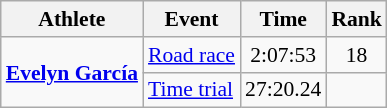<table class="wikitable" style="font-size:90%">
<tr>
<th>Athlete</th>
<th>Event</th>
<th>Time</th>
<th>Rank</th>
</tr>
<tr align=center>
<td align=left rowspan=2><strong><a href='#'>Evelyn García</a></strong></td>
<td align=left><a href='#'>Road race</a></td>
<td>2:07:53</td>
<td>18</td>
</tr>
<tr align=center>
<td align=left><a href='#'>Time trial</a></td>
<td>27:20.24</td>
<td></td>
</tr>
</table>
